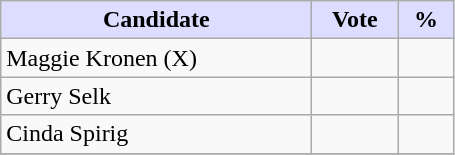<table class="wikitable">
<tr>
<th style="background:#ddf; width:200px;">Candidate</th>
<th style="background:#ddf; width:50px;">Vote</th>
<th style="background:#ddf; width:30px;">%</th>
</tr>
<tr>
<td>Maggie Kronen (X)</td>
<td></td>
<td></td>
</tr>
<tr>
<td>Gerry Selk</td>
<td></td>
<td></td>
</tr>
<tr>
<td>Cinda Spirig</td>
<td></td>
<td></td>
</tr>
<tr>
</tr>
</table>
